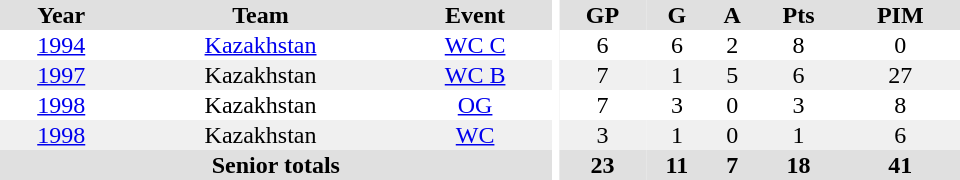<table border="0" cellpadding="1" cellspacing="0" style="text-align:center; width:40em">
<tr bgcolor="#e0e0e0">
<th>Year</th>
<th>Team</th>
<th>Event</th>
<th rowspan="99" bgcolor="#ffffff"></th>
<th>GP</th>
<th>G</th>
<th>A</th>
<th>Pts</th>
<th>PIM</th>
</tr>
<tr>
<td><a href='#'>1994</a></td>
<td><a href='#'>Kazakhstan</a></td>
<td><a href='#'>WC C</a></td>
<td>6</td>
<td>6</td>
<td>2</td>
<td>8</td>
<td>0</td>
</tr>
<tr bgcolor="#f0f0f0">
<td><a href='#'>1997</a></td>
<td>Kazakhstan</td>
<td><a href='#'>WC B</a></td>
<td>7</td>
<td>1</td>
<td>5</td>
<td>6</td>
<td>27</td>
</tr>
<tr>
<td><a href='#'>1998</a></td>
<td>Kazakhstan</td>
<td><a href='#'>OG</a></td>
<td>7</td>
<td>3</td>
<td>0</td>
<td>3</td>
<td>8</td>
</tr>
<tr bgcolor="#f0f0f0">
<td><a href='#'>1998</a></td>
<td>Kazakhstan</td>
<td><a href='#'>WC</a></td>
<td>3</td>
<td>1</td>
<td>0</td>
<td>1</td>
<td>6</td>
</tr>
<tr bgcolor="#e0e0e0">
<th colspan="3">Senior totals</th>
<th>23</th>
<th>11</th>
<th>7</th>
<th>18</th>
<th>41</th>
</tr>
</table>
